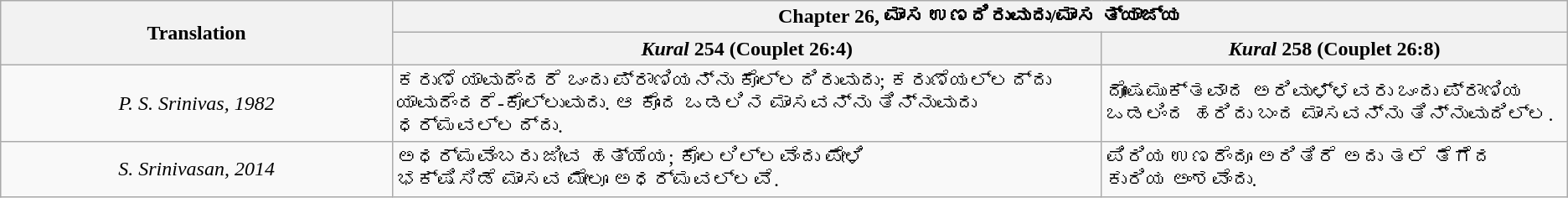<table class="wikitable">
<tr>
<th style="text-align:center; width:25%;" rowspan="2">Translation</th>
<th colspan="2">Chapter 26, ಮಾಂಸ ಉಣದಿರುವುದು/ಮಾಂಸ ತ್ಯಾಜ್ಯ</th>
</tr>
<tr>
<th><em>Kural</em> 254 (Couplet 26:4)</th>
<th><em>Kural</em> 258 (Couplet 26:8)</th>
</tr>
<tr>
<td style="text-align:center;"><em>P. S. Srinivas, 1982</em></td>
<td>ಕರುಣೆ ಯಾವುದೆಂದರೆ ಒಂದು ಪ್ರಾಣಿಯನ್ನು ಕೊಲ್ಲದಿರುವುದು; ಕರುಣೆಯಲ್ಲದ್ದು ಯಾವುದೆಂದರೆ-ಕೊಲ್ಲುವುದು. ಆ ಕೊಂದ ಒಡಲಿನ ಮಾಂಸವನ್ನು ತಿನ್ನುವುದು ಧರ್ಮವಲ್ಲದ್ದು.</td>
<td>ದೋಷಮುಕ್ತವಾದ ಅರಿವುಳ್ಳವರು ಒಂದು ಪ್ರಾಣಿಯ ಒಡಲಿಂದ ಹರಿದು ಬಂದ ಮಾಂಸವನ್ನು ತಿನ್ನುವುದಿಲ್ಲ.</td>
</tr>
<tr>
<td style="text-align:center;"><em>S. Srinivasan, 2014</em></td>
<td>ಅಧರ್ಮವೆಂಬರು ಜೀವ ಹತ್ಯೆಯ; ಕೊಲಲಿಲ್ಲವೆಂದು ಪೇಳಿ<br>ಭಕ್ಷಿಸಿಡೆ ಮಾಂಸವ ಮೇಲೂ ಅಧರ್ಮವಲ್ಲವೆ.</td>
<td>ಪಿರಿಯ  ಉಣರೆಂದೂ ಅರಿತಿರೆ ಅದು ತಲೆ ತೆಗೆದ<br>ಕುರಿಯ ಅಂಶವೆಂದು.</td>
</tr>
</table>
